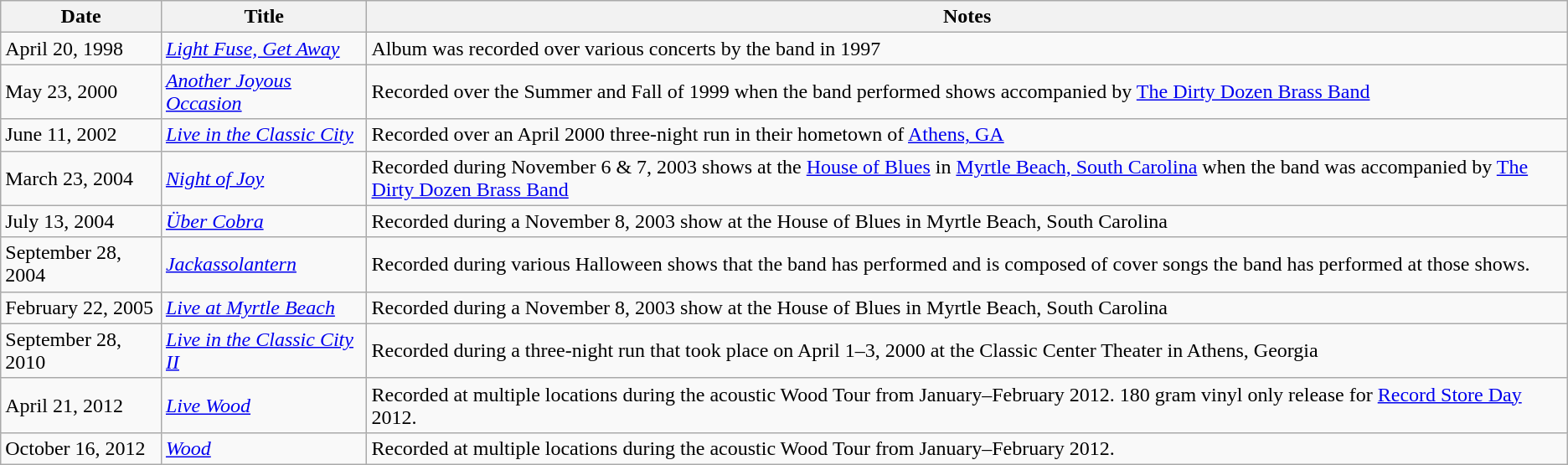<table class="wikitable">
<tr>
<th>Date</th>
<th>Title</th>
<th>Notes</th>
</tr>
<tr>
<td>April 20, 1998</td>
<td><em><a href='#'>Light Fuse, Get Away</a></em></td>
<td>Album was recorded over various concerts by the band in 1997</td>
</tr>
<tr>
<td>May 23, 2000</td>
<td><em><a href='#'>Another Joyous Occasion</a></em></td>
<td>Recorded over the Summer and Fall of 1999 when the band performed shows accompanied by <a href='#'>The Dirty Dozen Brass Band</a></td>
</tr>
<tr>
<td>June 11, 2002</td>
<td><em><a href='#'>Live in the Classic City</a></em></td>
<td>Recorded over an April 2000 three-night run in their hometown of <a href='#'>Athens, GA</a></td>
</tr>
<tr>
<td>March 23, 2004</td>
<td><em><a href='#'>Night of Joy</a></em></td>
<td>Recorded during November 6 & 7, 2003 shows at the <a href='#'>House of Blues</a> in <a href='#'>Myrtle Beach, South Carolina</a> when the band was accompanied by <a href='#'>The Dirty Dozen Brass Band</a></td>
</tr>
<tr>
<td>July 13, 2004</td>
<td><em><a href='#'>Über Cobra</a></em></td>
<td>Recorded during a November 8, 2003 show at the House of Blues in Myrtle Beach, South Carolina</td>
</tr>
<tr>
<td>September 28, 2004</td>
<td><em><a href='#'>Jackassolantern</a></em></td>
<td>Recorded during various Halloween shows that the band has performed and is composed of cover songs the band has performed at those shows.</td>
</tr>
<tr>
<td>February 22, 2005</td>
<td><em><a href='#'>Live at Myrtle Beach</a></em></td>
<td>Recorded during a November 8, 2003 show at the House of Blues in Myrtle Beach, South Carolina</td>
</tr>
<tr>
<td>September 28, 2010</td>
<td><em><a href='#'>Live in the Classic City II</a></em></td>
<td>Recorded during a three-night run that took place on April 1–3, 2000 at the Classic Center Theater in Athens, Georgia</td>
</tr>
<tr>
<td>April 21, 2012</td>
<td><em><a href='#'>Live Wood</a></em></td>
<td>Recorded at multiple locations during the acoustic Wood Tour from January–February 2012. 180 gram vinyl only release for <a href='#'>Record Store Day</a> 2012.</td>
</tr>
<tr>
<td>October 16, 2012</td>
<td><em><a href='#'>Wood</a></em></td>
<td>Recorded at multiple locations during the acoustic Wood Tour from January–February 2012.</td>
</tr>
</table>
